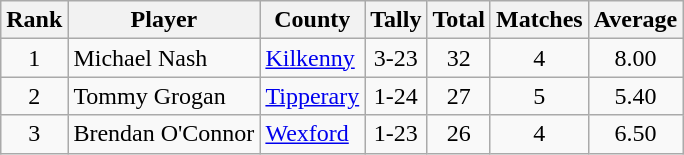<table class="wikitable">
<tr>
<th>Rank</th>
<th>Player</th>
<th>County</th>
<th>Tally</th>
<th>Total</th>
<th>Matches</th>
<th>Average</th>
</tr>
<tr>
<td rowspan=1 align=center>1</td>
<td>Michael Nash</td>
<td><a href='#'>Kilkenny</a></td>
<td align=center>3-23</td>
<td align=center>32</td>
<td align=center>4</td>
<td align=center>8.00</td>
</tr>
<tr>
<td rowspan=1 align=center>2</td>
<td>Tommy Grogan</td>
<td><a href='#'>Tipperary</a></td>
<td align=center>1-24</td>
<td align=center>27</td>
<td align=center>5</td>
<td align=center>5.40</td>
</tr>
<tr>
<td rowspan=1 align=center>3</td>
<td>Brendan O'Connor</td>
<td><a href='#'>Wexford</a></td>
<td align=center>1-23</td>
<td align=center>26</td>
<td align=center>4</td>
<td align=center>6.50</td>
</tr>
</table>
